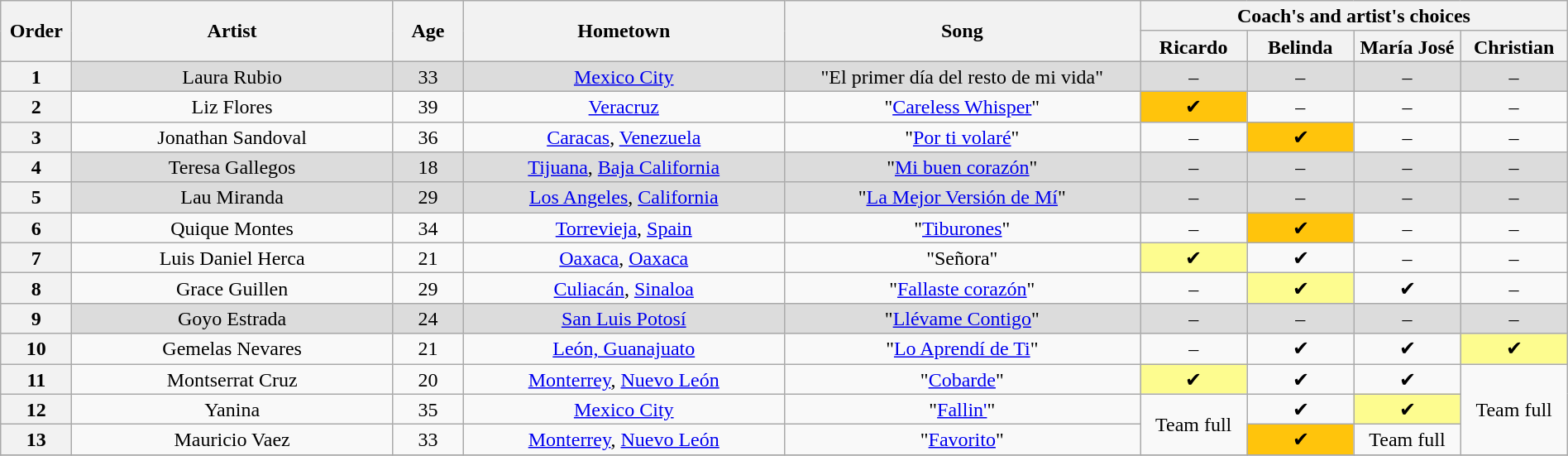<table class="wikitable" style="text-align:center; line-height:17px; width:100%">
<tr>
<th scope="col" rowspan="2" style="width:04%">Order</th>
<th scope="col" rowspan="2" style="width:18%">Artist</th>
<th scope="col" rowspan="2" style="width:04%">Age</th>
<th scope="col" rowspan="2" style="width:18%">Hometown</th>
<th scope="col" rowspan="2" style="width:20%">Song</th>
<th scope="col" colspan="4" style="width:24%">Coach's and artist's choices</th>
</tr>
<tr>
<th style="width:06%">Ricardo</th>
<th style="width:06%">Belinda</th>
<th style="width:06%">María José</th>
<th style="width:06%">Christian</th>
</tr>
<tr style="background:#DCDCDC">
<th>1</th>
<td>Laura Rubio</td>
<td>33</td>
<td><a href='#'>Mexico City</a></td>
<td>"El primer día del resto de mi vida"</td>
<td>–</td>
<td>–</td>
<td>–</td>
<td>–</td>
</tr>
<tr>
<th>2</th>
<td>Liz Flores</td>
<td>39</td>
<td><a href='#'>Veracruz</a></td>
<td>"<a href='#'>Careless Whisper</a>"</td>
<td style="background:#ffc40c">✔</td>
<td>–</td>
<td>–</td>
<td>–</td>
</tr>
<tr>
<th>3</th>
<td>Jonathan Sandoval</td>
<td>36</td>
<td><a href='#'>Caracas</a>, <a href='#'>Venezuela</a></td>
<td>"<a href='#'>Por ti volaré</a>"</td>
<td>–</td>
<td style="background:#ffc40c">✔</td>
<td>–</td>
<td>–</td>
</tr>
<tr style="background:#DCDCDC">
<th>4</th>
<td>Teresa Gallegos</td>
<td>18</td>
<td><a href='#'>Tijuana</a>, <a href='#'>Baja California</a></td>
<td>"<a href='#'>Mi buen corazón</a>"</td>
<td>–</td>
<td>–</td>
<td>–</td>
<td>–</td>
</tr>
<tr style="background:#DCDCDC">
<th>5</th>
<td>Lau Miranda</td>
<td>29</td>
<td><a href='#'>Los Angeles</a>, <a href='#'>California</a></td>
<td>"<a href='#'>La Mejor Versión de Mí</a>"</td>
<td>–</td>
<td>–</td>
<td>–</td>
<td>–</td>
</tr>
<tr>
<th>6</th>
<td>Quique Montes</td>
<td>34</td>
<td><a href='#'>Torrevieja</a>, <a href='#'>Spain</a></td>
<td>"<a href='#'>Tiburones</a>"</td>
<td>–</td>
<td style="background:#ffc40c">✔</td>
<td>–</td>
<td>–</td>
</tr>
<tr>
<th>7</th>
<td>Luis Daniel Herca</td>
<td>21</td>
<td><a href='#'>Oaxaca</a>, <a href='#'>Oaxaca</a></td>
<td>"Señora"</td>
<td style="background:#fdfc8f">✔</td>
<td>✔</td>
<td>–</td>
<td>–</td>
</tr>
<tr>
<th>8</th>
<td>Grace Guillen</td>
<td>29</td>
<td><a href='#'>Culiacán</a>, <a href='#'>Sinaloa</a></td>
<td>"<a href='#'>Fallaste corazón</a>"</td>
<td>–</td>
<td style="background:#fdfc8f">✔</td>
<td>✔</td>
<td>–</td>
</tr>
<tr style="background:#DCDCDC">
<th>9</th>
<td>Goyo Estrada</td>
<td>24</td>
<td><a href='#'>San Luis Potosí</a></td>
<td>"<a href='#'>Llévame Contigo</a>"</td>
<td>–</td>
<td>–</td>
<td>–</td>
<td>–</td>
</tr>
<tr>
<th>10</th>
<td>Gemelas Nevares</td>
<td>21</td>
<td><a href='#'>León, Guanajuato</a></td>
<td>"<a href='#'>Lo Aprendí de Ti</a>"</td>
<td>–</td>
<td>✔</td>
<td>✔</td>
<td style="background:#fdfc8f">✔</td>
</tr>
<tr>
<th>11</th>
<td>Montserrat Cruz</td>
<td>20</td>
<td><a href='#'>Monterrey</a>, <a href='#'>Nuevo León</a></td>
<td>"<a href='#'>Cobarde</a>"</td>
<td style="background:#fdfc8f">✔</td>
<td>✔</td>
<td>✔</td>
<td rowspan="3">Team full</td>
</tr>
<tr>
<th>12</th>
<td>Yanina</td>
<td>35</td>
<td><a href='#'>Mexico City</a></td>
<td>"<a href='#'>Fallin'</a>"</td>
<td rowspan="2">Team full</td>
<td>✔</td>
<td style="background:#fdfc8f">✔</td>
</tr>
<tr>
<th>13</th>
<td>Mauricio Vaez</td>
<td>33</td>
<td><a href='#'>Monterrey</a>, <a href='#'>Nuevo León</a></td>
<td>"<a href='#'>Favorito</a>"</td>
<td style="background:#ffc40c">✔</td>
<td>Team full</td>
</tr>
<tr>
</tr>
</table>
